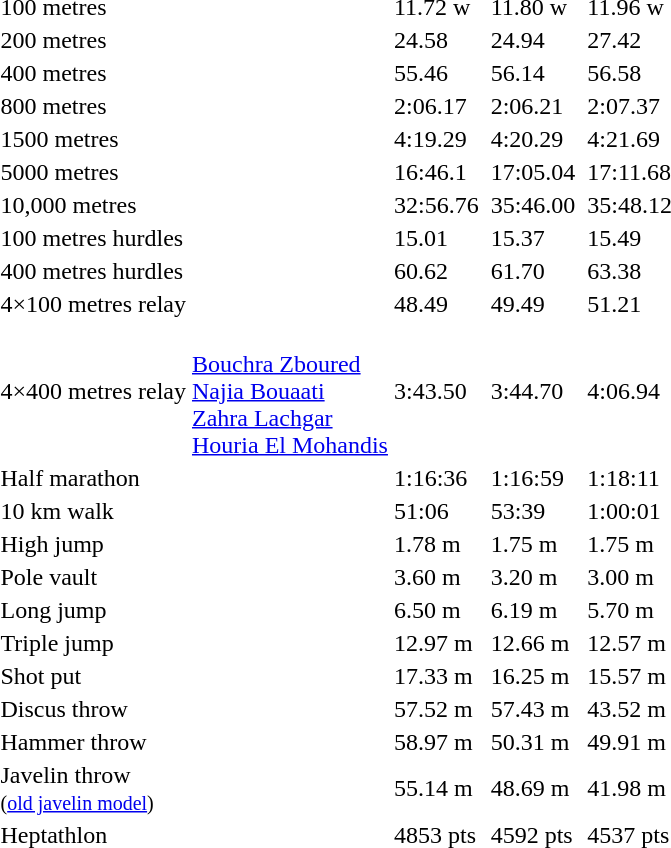<table>
<tr>
<td>100 metres</td>
<td></td>
<td>11.72 w</td>
<td></td>
<td>11.80 w</td>
<td></td>
<td>11.96 w</td>
</tr>
<tr>
<td>200 metres</td>
<td></td>
<td>24.58</td>
<td></td>
<td>24.94</td>
<td></td>
<td>27.42</td>
</tr>
<tr>
<td>400 metres</td>
<td></td>
<td>55.46</td>
<td></td>
<td>56.14</td>
<td></td>
<td>56.58</td>
</tr>
<tr>
<td>800 metres</td>
<td></td>
<td>2:06.17</td>
<td></td>
<td>2:06.21</td>
<td></td>
<td>2:07.37</td>
</tr>
<tr>
<td>1500 metres</td>
<td></td>
<td>4:19.29</td>
<td></td>
<td>4:20.29</td>
<td></td>
<td>4:21.69</td>
</tr>
<tr>
<td>5000 metres</td>
<td></td>
<td>16:46.1</td>
<td></td>
<td>17:05.04</td>
<td></td>
<td>17:11.68</td>
</tr>
<tr>
<td>10,000 metres</td>
<td></td>
<td>32:56.76</td>
<td></td>
<td>35:46.00</td>
<td></td>
<td>35:48.12</td>
</tr>
<tr>
<td>100 metres hurdles</td>
<td></td>
<td>15.01</td>
<td></td>
<td>15.37</td>
<td></td>
<td>15.49</td>
</tr>
<tr>
<td>400 metres hurdles</td>
<td></td>
<td>60.62</td>
<td></td>
<td>61.70</td>
<td></td>
<td>63.38</td>
</tr>
<tr>
<td>4×100 metres relay</td>
<td></td>
<td>48.49</td>
<td></td>
<td>49.49</td>
<td></td>
<td>51.21</td>
</tr>
<tr>
<td>4×400 metres relay</td>
<td><br><a href='#'>Bouchra Zboured</a><br><a href='#'>Najia Bouaati</a><br><a href='#'>Zahra Lachgar</a><br><a href='#'>Houria El Mohandis</a></td>
<td>3:43.50</td>
<td></td>
<td>3:44.70</td>
<td></td>
<td>4:06.94</td>
</tr>
<tr>
<td>Half marathon</td>
<td></td>
<td>1:16:36</td>
<td></td>
<td>1:16:59</td>
<td></td>
<td>1:18:11</td>
</tr>
<tr>
<td>10 km walk</td>
<td></td>
<td>51:06</td>
<td></td>
<td>53:39</td>
<td></td>
<td>1:00:01</td>
</tr>
<tr>
<td>High jump</td>
<td></td>
<td>1.78 m</td>
<td></td>
<td>1.75 m</td>
<td></td>
<td>1.75 m</td>
</tr>
<tr>
<td>Pole vault</td>
<td></td>
<td>3.60 m</td>
<td></td>
<td>3.20 m</td>
<td></td>
<td>3.00 m</td>
</tr>
<tr>
<td>Long jump</td>
<td></td>
<td>6.50 m</td>
<td></td>
<td>6.19 m</td>
<td></td>
<td>5.70 m</td>
</tr>
<tr>
<td>Triple jump</td>
<td></td>
<td>12.97 m</td>
<td></td>
<td>12.66 m</td>
<td></td>
<td>12.57 m</td>
</tr>
<tr>
<td>Shot put</td>
<td></td>
<td>17.33 m</td>
<td></td>
<td>16.25 m</td>
<td></td>
<td>15.57 m</td>
</tr>
<tr>
<td>Discus throw</td>
<td></td>
<td>57.52 m</td>
<td></td>
<td>57.43 m</td>
<td></td>
<td>43.52 m</td>
</tr>
<tr>
<td>Hammer throw</td>
<td></td>
<td>58.97 m</td>
<td></td>
<td>50.31 m</td>
<td></td>
<td>49.91 m</td>
</tr>
<tr>
<td>Javelin throw<br><small>(<a href='#'>old javelin model</a>)</small></td>
<td></td>
<td>55.14 m</td>
<td></td>
<td>48.69 m</td>
<td></td>
<td>41.98 m</td>
</tr>
<tr>
<td>Heptathlon</td>
<td></td>
<td>4853 pts</td>
<td></td>
<td>4592 pts</td>
<td></td>
<td>4537 pts</td>
</tr>
</table>
